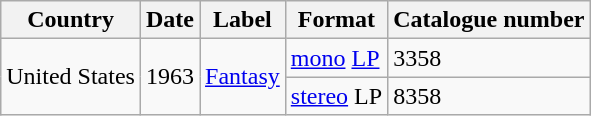<table class="wikitable">
<tr>
<th>Country</th>
<th>Date</th>
<th>Label</th>
<th>Format</th>
<th>Catalogue number</th>
</tr>
<tr>
<td rowspan=2>United States</td>
<td rowspan=2>1963</td>
<td rowspan=2><a href='#'>Fantasy</a></td>
<td><a href='#'>mono</a> <a href='#'>LP</a></td>
<td>3358</td>
</tr>
<tr>
<td><a href='#'>stereo</a> LP</td>
<td>8358</td>
</tr>
</table>
